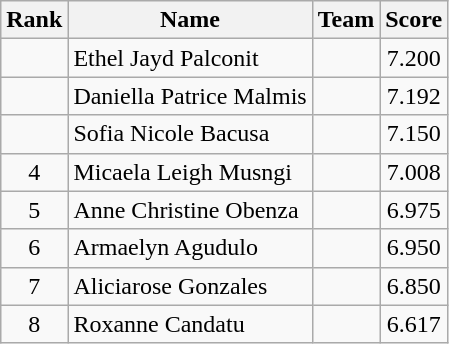<table class="wikitable" style="text-align:center">
<tr>
<th>Rank</th>
<th>Name</th>
<th>Team</th>
<th>Score</th>
</tr>
<tr>
<td></td>
<td align="left">Ethel Jayd Palconit</td>
<td align="left"></td>
<td>7.200</td>
</tr>
<tr>
<td></td>
<td align="left">Daniella Patrice Malmis</td>
<td align="left"></td>
<td>7.192</td>
</tr>
<tr>
<td></td>
<td align="left">Sofia Nicole Bacusa</td>
<td align="left"></td>
<td>7.150</td>
</tr>
<tr>
<td>4</td>
<td align="left">Micaela Leigh Musngi</td>
<td align="left"></td>
<td>7.008</td>
</tr>
<tr>
<td>5</td>
<td align="left">Anne Christine Obenza</td>
<td align="left"></td>
<td>6.975</td>
</tr>
<tr>
<td>6</td>
<td align="left">Armaelyn Agudulo</td>
<td align="left"></td>
<td>6.950</td>
</tr>
<tr>
<td>7</td>
<td align="left">Aliciarose Gonzales</td>
<td align="left"></td>
<td>6.850</td>
</tr>
<tr>
<td>8</td>
<td align="left">Roxanne Candatu</td>
<td align="left"></td>
<td>6.617</td>
</tr>
</table>
